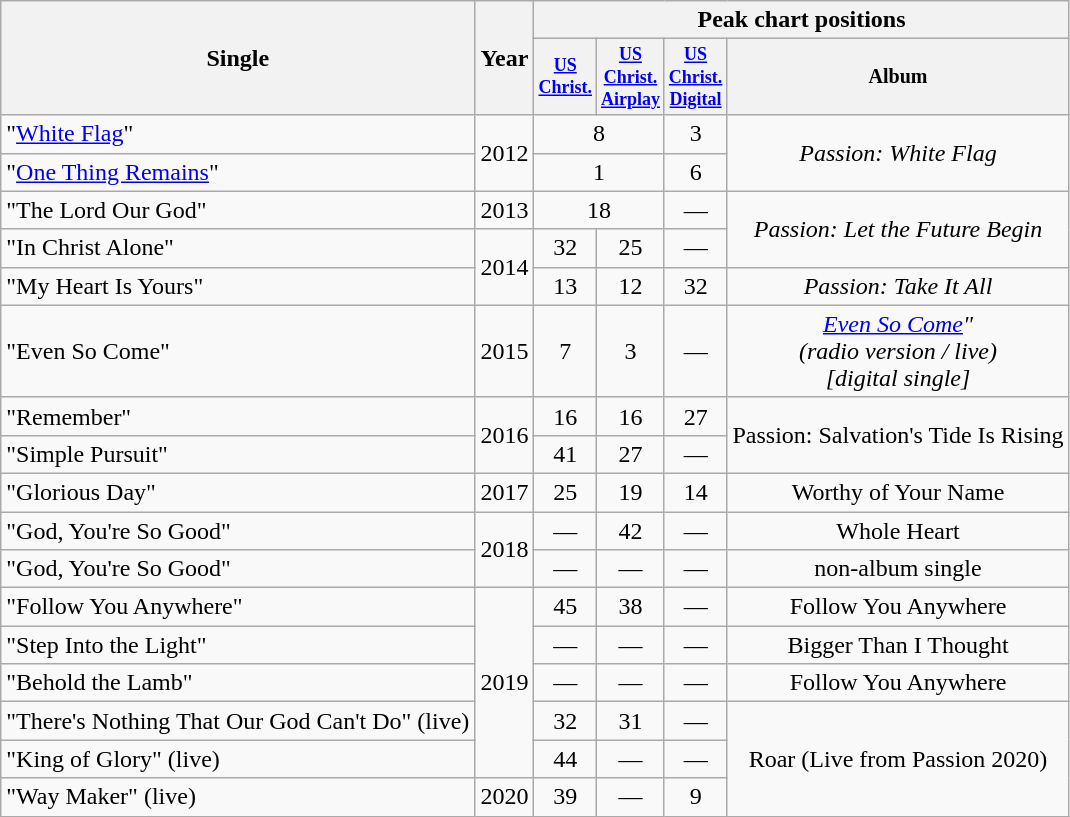<table class="wikitable" style="text-align:center;">
<tr>
<th rowspan="2">Single</th>
<th rowspan="2">Year</th>
<th colspan="6" scope="col">Peak chart positions</th>
</tr>
<tr style="font-size:smaller;">
<th scope="col" style="width:3em;font-size:90%;"><a href='#'>US<br>Christ.</a><br></th>
<th scope="col" style="width:3em;font-size:90%;"><a href='#'>US<br>Christ.<br>Airplay</a><br></th>
<th scope="col" style="width:3em;font-size:90%;"><a href='#'>US<br>Christ.<br>Digital</a><br></th>
<th rowspan="1">Album</th>
</tr>
<tr>
<td align="left">"<a href='#'>White Flag</a>"<br></td>
<td rowspan="2">2012</td>
<td colspan="2">8</td>
<td>3</td>
<td rowspan="2"><em>Passion: White Flag</em></td>
</tr>
<tr>
<td align="left">"<a href='#'>One Thing Remains</a>"<br></td>
<td colspan="2">1</td>
<td>6</td>
</tr>
<tr>
<td align="left">"The Lord Our God"<br></td>
<td>2013</td>
<td colspan="2">18</td>
<td>—</td>
<td rowspan="2"><em>Passion: Let the Future Begin</em></td>
</tr>
<tr>
<td align="left">"In Christ Alone"<br></td>
<td rowspan="2">2014</td>
<td>32</td>
<td>25</td>
<td>—</td>
</tr>
<tr>
<td align="left">"My Heart Is Yours"<br></td>
<td>13</td>
<td>12</td>
<td>32</td>
<td><em>Passion: Take It All</em></td>
</tr>
<tr>
<td align="left">"Even So Come"<br></td>
<td>2015</td>
<td>7</td>
<td>3</td>
<td>—</td>
<td><em><a href='#'>Even So Come</a>"<br>(radio version / live)<br>[digital single]</td>
</tr>
<tr>
<td align="left">"Remember"<br></td>
<td rowspan="2">2016</td>
<td>16</td>
<td>16</td>
<td>27</td>
<td rowspan="2"></em>Passion: Salvation's Tide Is Rising<em></td>
</tr>
<tr>
<td align="left">"Simple Pursuit"<br></td>
<td>41</td>
<td>27</td>
<td>—</td>
</tr>
<tr>
<td align="left">"Glorious Day"<br></td>
<td>2017</td>
<td>25</td>
<td>19</td>
<td>14</td>
<td></em>Worthy of Your Name<em></td>
</tr>
<tr>
<td align="left">"God, You're So Good"<br></td>
<td rowspan="2">2018</td>
<td>—</td>
<td>42</td>
<td>—</td>
<td></em>Whole Heart<em></td>
</tr>
<tr>
<td align="left">"God, You're So Good"<br></td>
<td>—</td>
<td>—</td>
<td>—</td>
<td>non-album single</td>
</tr>
<tr>
<td align="left">"Follow You Anywhere"<br></td>
<td rowspan="5">2019</td>
<td>45</td>
<td>38</td>
<td>—</td>
<td></em>Follow You Anywhere<em></td>
</tr>
<tr>
<td align="left">"Step Into the Light"<br></td>
<td>—</td>
<td>—</td>
<td>—</td>
<td></em>Bigger Than I Thought<em></td>
</tr>
<tr>
<td align="left">"Behold the Lamb"<br></td>
<td>—</td>
<td>—</td>
<td>—</td>
<td></em>Follow You Anywhere<em></td>
</tr>
<tr>
<td align="left">"There's Nothing That Our God Can't Do" (live)<br></td>
<td>32</td>
<td>31</td>
<td>—</td>
<td rowspan="3"></em>Roar (Live from Passion 2020)<em></td>
</tr>
<tr>
<td align="left">"King of Glory" (live)<br></td>
<td>44</td>
<td>—</td>
<td>—</td>
</tr>
<tr>
<td align="left">"Way Maker" (live)<br></td>
<td>2020</td>
<td>39</td>
<td>—</td>
<td>9</td>
</tr>
</table>
